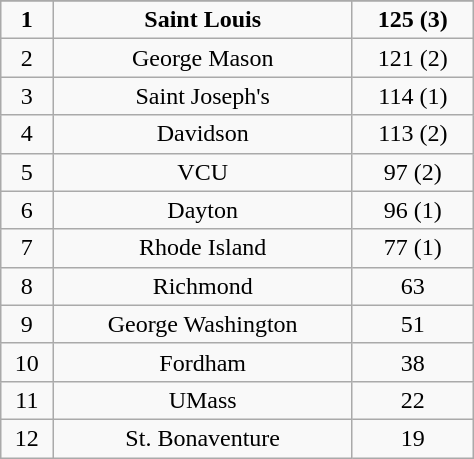<table class="wikitable" style="width: 25%;text-align: center;">
<tr align="center">
</tr>
<tr align="center">
<td><strong>1</strong></td>
<td><strong>Saint Louis</strong></td>
<td><strong>125 (3)</strong></td>
</tr>
<tr>
<td>2</td>
<td>George Mason</td>
<td>121 (2)</td>
</tr>
<tr>
<td>3</td>
<td>Saint Joseph's</td>
<td>114 (1)</td>
</tr>
<tr>
<td>4</td>
<td>Davidson</td>
<td>113 (2)</td>
</tr>
<tr>
<td>5</td>
<td>VCU</td>
<td>97 (2)</td>
</tr>
<tr>
<td>6</td>
<td>Dayton</td>
<td>96 (1)</td>
</tr>
<tr>
<td>7</td>
<td>Rhode Island</td>
<td>77 (1)</td>
</tr>
<tr>
<td>8</td>
<td>Richmond</td>
<td>63</td>
</tr>
<tr>
<td>9</td>
<td>George Washington</td>
<td>51</td>
</tr>
<tr>
<td>10</td>
<td>Fordham</td>
<td>38</td>
</tr>
<tr>
<td>11</td>
<td>UMass</td>
<td>22</td>
</tr>
<tr>
<td>12</td>
<td>St. Bonaventure</td>
<td>19</td>
</tr>
</table>
